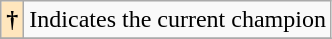<table class="wikitable">
<tr>
<th style="background-color:#FFE6BD">†</th>
<td>Indicates the current champion</td>
</tr>
<tr>
</tr>
</table>
